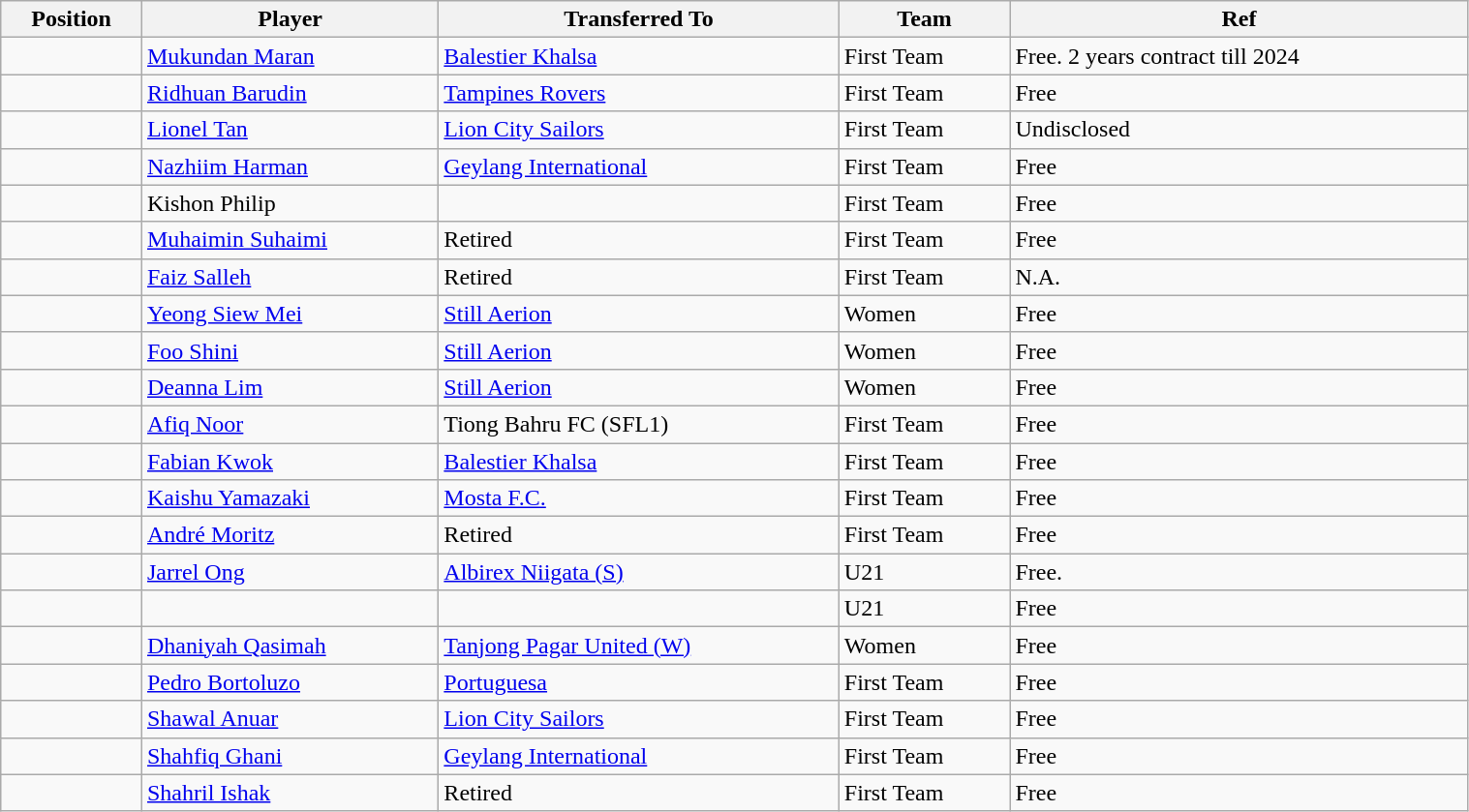<table class="wikitable sortable" style="width:80%; text-align:center; font-size:100%; text-align:left;">
<tr>
<th><strong>Position</strong></th>
<th><strong>Player</strong></th>
<th><strong>Transferred To</strong></th>
<th><strong>Team</strong></th>
<th><strong>Ref</strong></th>
</tr>
<tr>
<td></td>
<td> <a href='#'>Mukundan Maran</a></td>
<td> <a href='#'>Balestier Khalsa</a></td>
<td>First Team</td>
<td>Free. 2 years contract till 2024 </td>
</tr>
<tr>
<td></td>
<td> <a href='#'>Ridhuan Barudin</a></td>
<td> <a href='#'>Tampines Rovers</a></td>
<td>First Team</td>
<td>Free </td>
</tr>
<tr>
<td></td>
<td> <a href='#'>Lionel Tan</a></td>
<td> <a href='#'>Lion City Sailors</a></td>
<td>First Team</td>
<td>Undisclosed </td>
</tr>
<tr>
<td></td>
<td> <a href='#'>Nazhiim Harman</a></td>
<td> <a href='#'>Geylang International</a></td>
<td>First Team</td>
<td>Free </td>
</tr>
<tr>
<td></td>
<td> Kishon Philip</td>
<td></td>
<td>First Team</td>
<td>Free</td>
</tr>
<tr>
<td></td>
<td> <a href='#'>Muhaimin Suhaimi</a></td>
<td>Retired</td>
<td>First Team</td>
<td>Free </td>
</tr>
<tr>
<td></td>
<td> <a href='#'>Faiz Salleh</a></td>
<td>Retired</td>
<td>First Team</td>
<td>N.A.</td>
</tr>
<tr>
<td></td>
<td> <a href='#'>Yeong Siew Mei</a></td>
<td> <a href='#'>Still Aerion</a></td>
<td>Women</td>
<td>Free</td>
</tr>
<tr>
<td></td>
<td> <a href='#'>Foo Shini</a></td>
<td> <a href='#'>Still Aerion</a></td>
<td>Women</td>
<td>Free</td>
</tr>
<tr>
<td></td>
<td> <a href='#'>Deanna Lim</a></td>
<td> <a href='#'>Still Aerion</a></td>
<td>Women</td>
<td>Free</td>
</tr>
<tr>
<td></td>
<td> <a href='#'>Afiq Noor</a></td>
<td> Tiong Bahru FC (SFL1)</td>
<td>First Team</td>
<td>Free </td>
</tr>
<tr>
<td></td>
<td> <a href='#'>Fabian Kwok</a></td>
<td> <a href='#'>Balestier Khalsa</a></td>
<td>First Team</td>
<td>Free </td>
</tr>
<tr>
<td></td>
<td> <a href='#'>Kaishu Yamazaki</a></td>
<td> <a href='#'>Mosta F.C.</a></td>
<td>First Team</td>
<td>Free </td>
</tr>
<tr>
<td></td>
<td> <a href='#'>André Moritz</a></td>
<td>Retired</td>
<td>First Team</td>
<td>Free </td>
</tr>
<tr>
<td></td>
<td> <a href='#'>Jarrel Ong</a></td>
<td> <a href='#'>Albirex Niigata (S)</a></td>
<td>U21</td>
<td>Free.</td>
</tr>
<tr>
<td></td>
<td></td>
<td></td>
<td>U21</td>
<td>Free</td>
</tr>
<tr>
<td></td>
<td> <a href='#'>Dhaniyah Qasimah</a></td>
<td> <a href='#'>Tanjong Pagar United (W)</a></td>
<td>Women</td>
<td>Free</td>
</tr>
<tr>
<td></td>
<td> <a href='#'>Pedro Bortoluzo</a></td>
<td> <a href='#'>Portuguesa</a></td>
<td>First Team</td>
<td>Free </td>
</tr>
<tr>
<td></td>
<td> <a href='#'>Shawal Anuar</a></td>
<td> <a href='#'>Lion City Sailors</a></td>
<td>First Team</td>
<td>Free </td>
</tr>
<tr>
<td></td>
<td> <a href='#'>Shahfiq Ghani</a></td>
<td> <a href='#'>Geylang International</a></td>
<td>First Team</td>
<td>Free </td>
</tr>
<tr>
<td></td>
<td> <a href='#'>Shahril Ishak</a></td>
<td>Retired</td>
<td>First Team</td>
<td>Free </td>
</tr>
</table>
